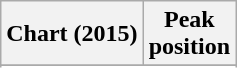<table class="wikitable sortable">
<tr>
<th>Chart (2015)</th>
<th>Peak<br>position</th>
</tr>
<tr>
</tr>
<tr>
</tr>
<tr>
</tr>
<tr>
</tr>
</table>
